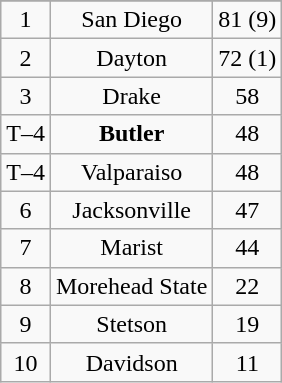<table class="wikitable">
<tr align="center">
</tr>
<tr align="center">
<td>1</td>
<td>San Diego</td>
<td>81 (9)</td>
</tr>
<tr align="center">
<td>2</td>
<td>Dayton</td>
<td>72 (1)</td>
</tr>
<tr align="center">
<td>3</td>
<td>Drake</td>
<td>58</td>
</tr>
<tr align="center">
<td>T–4</td>
<td><strong>Butler</strong></td>
<td>48</td>
</tr>
<tr align="center">
<td>T–4</td>
<td>Valparaiso</td>
<td>48</td>
</tr>
<tr align="center">
<td>6</td>
<td>Jacksonville</td>
<td>47</td>
</tr>
<tr align="center">
<td>7</td>
<td>Marist</td>
<td>44</td>
</tr>
<tr align="center">
<td>8</td>
<td>Morehead State</td>
<td>22</td>
</tr>
<tr align="center">
<td>9</td>
<td>Stetson</td>
<td>19</td>
</tr>
<tr align="center">
<td>10</td>
<td>Davidson</td>
<td>11</td>
</tr>
</table>
